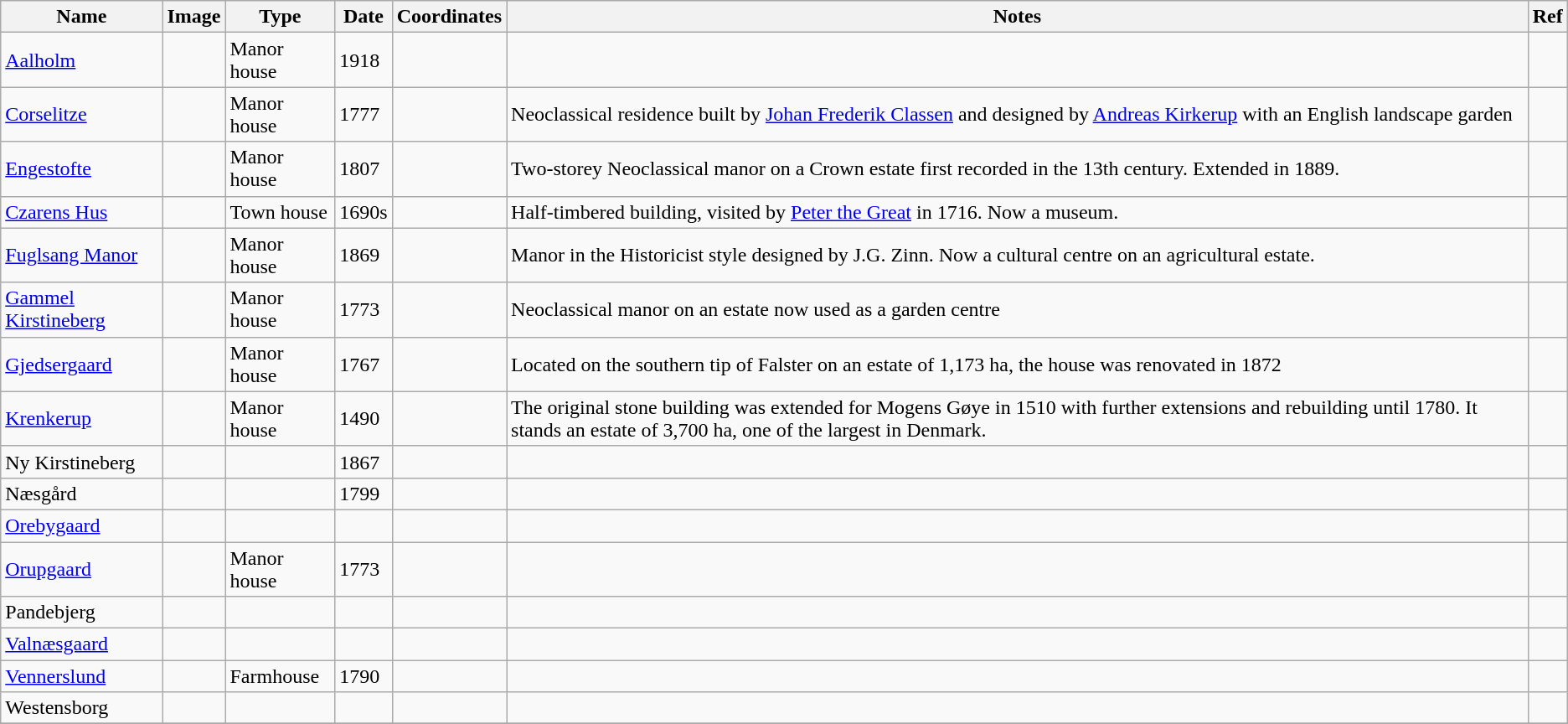<table class="wikitable sortable">
<tr>
<th>Name</th>
<th>Image</th>
<th>Type</th>
<th>Date</th>
<th>Coordinates</th>
<th>Notes</th>
<th>Ref</th>
</tr>
<tr>
<td><a href='#'>Aalholm</a></td>
<td></td>
<td>Manor house</td>
<td>1918</td>
<td></td>
<td></td>
<td></td>
</tr>
<tr>
<td><a href='#'>Corselitze</a></td>
<td></td>
<td>Manor house</td>
<td>1777</td>
<td></td>
<td>Neoclassical residence built by <a href='#'>Johan Frederik Classen</a> and designed by <a href='#'>Andreas Kirkerup</a> with an English landscape garden</td>
<td></td>
</tr>
<tr>
<td><a href='#'>Engestofte</a></td>
<td></td>
<td>Manor house</td>
<td>1807</td>
<td></td>
<td>Two-storey Neoclassical manor on a Crown estate first recorded in the 13th century. Extended in 1889.</td>
<td></td>
</tr>
<tr>
<td><a href='#'>Czarens Hus</a></td>
<td></td>
<td>Town house</td>
<td>1690s</td>
<td></td>
<td>Half-timbered building, visited by <a href='#'>Peter the Great</a> in 1716. Now a museum.</td>
<td></td>
</tr>
<tr>
<td><a href='#'>Fuglsang Manor</a></td>
<td></td>
<td>Manor house</td>
<td>1869</td>
<td></td>
<td>Manor in the Historicist style designed by J.G. Zinn. Now a cultural centre on an agricultural estate.</td>
<td></td>
</tr>
<tr>
<td><a href='#'>Gammel Kirstineberg</a></td>
<td></td>
<td>Manor house</td>
<td>1773</td>
<td></td>
<td>Neoclassical manor on an estate now used as a garden centre</td>
<td></td>
</tr>
<tr>
<td><a href='#'>Gjedsergaard</a></td>
<td></td>
<td>Manor house</td>
<td>1767</td>
<td></td>
<td>Located on the southern tip of Falster on an estate of 1,173 ha, the house was renovated in 1872</td>
<td></td>
</tr>
<tr>
<td><a href='#'>Krenkerup</a></td>
<td></td>
<td>Manor house</td>
<td>1490</td>
<td></td>
<td>The original stone building was extended for Mogens Gøye in 1510 with further extensions and rebuilding until 1780. It stands an estate of 3,700 ha, one of the largest in Denmark.</td>
<td></td>
</tr>
<tr>
<td>Ny Kirstineberg</td>
<td></td>
<td></td>
<td>1867</td>
<td></td>
<td></td>
<td></td>
</tr>
<tr>
<td>Næsgård</td>
<td></td>
<td></td>
<td>1799</td>
<td></td>
<td></td>
<td></td>
</tr>
<tr>
<td><a href='#'>Orebygaard</a></td>
<td></td>
<td></td>
<td></td>
<td></td>
<td></td>
<td></td>
</tr>
<tr>
<td><a href='#'>Orupgaard</a></td>
<td></td>
<td>Manor house</td>
<td>1773</td>
<td></td>
<td></td>
<td></td>
</tr>
<tr>
<td>Pandebjerg</td>
<td></td>
<td></td>
<td></td>
<td></td>
<td></td>
<td></td>
</tr>
<tr>
<td><a href='#'>Valnæsgaard</a></td>
<td></td>
<td></td>
<td></td>
<td></td>
<td></td>
<td></td>
</tr>
<tr>
<td><a href='#'>Vennerslund</a></td>
<td></td>
<td>Farmhouse</td>
<td>1790</td>
<td></td>
<td></td>
<td></td>
</tr>
<tr>
<td>Westensborg</td>
<td></td>
<td></td>
<td></td>
<td></td>
<td></td>
<td></td>
</tr>
<tr>
</tr>
</table>
